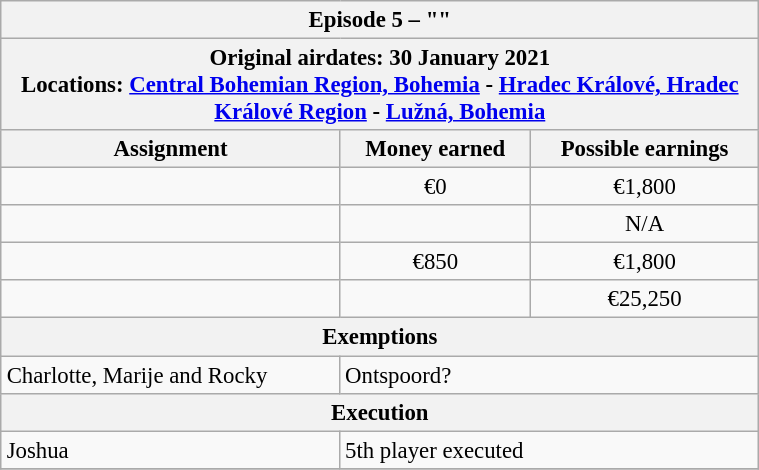<table class="wikitable" style="font-size: 95%; margin: 10px" align="right" width="40%">
<tr>
<th colspan=3>Episode 5 – ""</th>
</tr>
<tr>
<th colspan=3>Original airdates: 30 January 2021<br>Locations: <a href='#'>Central Bohemian Region, Bohemia</a> - <a href='#'>Hradec Králové, Hradec Králové Region</a> - <a href='#'>Lužná, Bohemia</a></th>
</tr>
<tr>
<th>Assignment</th>
<th>Money earned</th>
<th>Possible earnings</th>
</tr>
<tr>
<td></td>
<td align="center">€0</td>
<td align="center">€1,800</td>
</tr>
<tr>
<td></td>
<td align="center"></td>
<td align="center">N/A</td>
</tr>
<tr>
<td></td>
<td align="center">€850</td>
<td align="center">€1,800</td>
</tr>
<tr>
<td><strong></strong></td>
<td align="center"><strong></strong></td>
<td align="center">€25,250</td>
</tr>
<tr>
<th colspan=3>Exemptions</th>
</tr>
<tr>
<td colspan=1>Charlotte, Marije and Rocky</td>
<td colspan=2>Ontspoord?</td>
</tr>
<tr>
<th colspan=3>Execution</th>
</tr>
<tr>
<td>Joshua</td>
<td colspan=2>5th player executed</td>
</tr>
<tr>
</tr>
</table>
